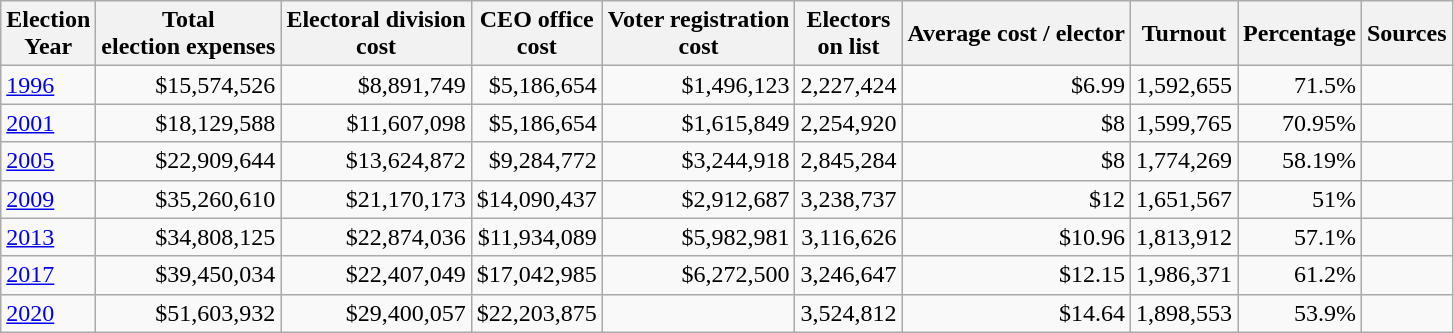<table class="wikitable mw-datatable" style="text-align:right">
<tr>
<th>Election <br>Year</th>
<th>Total <br>election expenses</th>
<th>Electoral division <br>cost</th>
<th>CEO office <br>cost</th>
<th>Voter registration <br>cost</th>
<th>Electors <br>on list</th>
<th>Average cost / elector</th>
<th>Turnout</th>
<th>Percentage</th>
<th>Sources</th>
</tr>
<tr>
<td style="text-align:left"><a href='#'>1996</a></td>
<td>$15,574,526</td>
<td>$8,891,749</td>
<td>$5,186,654</td>
<td>$1,496,123</td>
<td>2,227,424</td>
<td>$6.99</td>
<td>1,592,655</td>
<td>71.5%</td>
<td></td>
</tr>
<tr>
<td style="text-align:left"><a href='#'>2001</a></td>
<td>$18,129,588</td>
<td>$11,607,098</td>
<td>$5,186,654</td>
<td>$1,615,849</td>
<td>2,254,920</td>
<td>$8</td>
<td>1,599,765</td>
<td>70.95%</td>
<td></td>
</tr>
<tr>
<td style="text-align:left"><a href='#'>2005</a></td>
<td>$22,909,644</td>
<td>$13,624,872</td>
<td>$9,284,772</td>
<td>$3,244,918</td>
<td>2,845,284</td>
<td>$8</td>
<td>1,774,269</td>
<td>58.19%</td>
<td></td>
</tr>
<tr>
<td style="text-align:left"><a href='#'>2009</a></td>
<td>$35,260,610</td>
<td>$21,170,173</td>
<td>$14,090,437</td>
<td>$2,912,687</td>
<td>3,238,737</td>
<td>$12</td>
<td>1,651,567</td>
<td>51%</td>
<td></td>
</tr>
<tr>
<td style="text-align:left"><a href='#'>2013</a></td>
<td>$34,808,125</td>
<td>$22,874,036</td>
<td>$11,934,089</td>
<td>$5,982,981</td>
<td>3,116,626</td>
<td>$10.96</td>
<td>1,813,912</td>
<td>57.1%</td>
<td></td>
</tr>
<tr>
<td style="text-align:left"><a href='#'>2017</a></td>
<td>$39,450,034</td>
<td>$22,407,049</td>
<td>$17,042,985</td>
<td>$6,272,500</td>
<td>3,246,647</td>
<td>$12.15</td>
<td>1,986,371</td>
<td>61.2%</td>
<td></td>
</tr>
<tr>
<td style="text-align:left"><a href='#'>2020</a></td>
<td>$51,603,932</td>
<td>$29,400,057</td>
<td>$22,203,875</td>
<td></td>
<td>3,524,812</td>
<td>$14.64</td>
<td>1,898,553</td>
<td>53.9%</td>
<td></td>
</tr>
</table>
